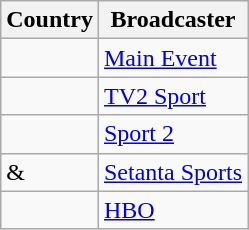<table class="wikitable">
<tr>
<th align=center>Country</th>
<th align=center>Broadcaster</th>
</tr>
<tr>
<td></td>
<td><a href='#'>Main Event</a></td>
</tr>
<tr>
<td></td>
<td><a href='#'>TV2 Sport</a></td>
</tr>
<tr>
<td></td>
<td><a href='#'>Sport 2</a></td>
</tr>
<tr>
<td> & </td>
<td><a href='#'>Setanta Sports</a></td>
</tr>
<tr>
<td></td>
<td><a href='#'>HBO</a></td>
</tr>
</table>
